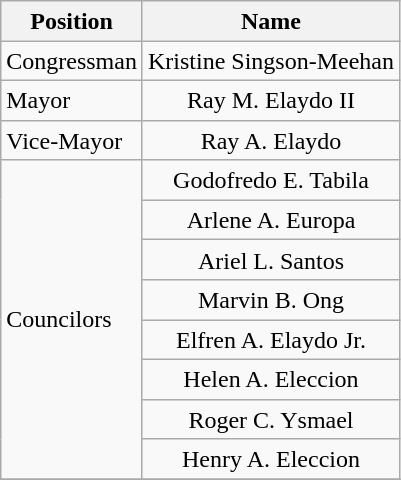<table class="wikitable" style="line-height:1.20em; font-size:100%;">
<tr>
<th>Position</th>
<th>Name</th>
</tr>
<tr>
<td>Congressman</td>
<td style="text-align:center;">Kristine Singson-Meehan</td>
</tr>
<tr>
<td>Mayor</td>
<td style="text-align:center;">Ray M. Elaydo II</td>
</tr>
<tr>
<td>Vice-Mayor</td>
<td style="text-align:center;">Ray A. Elaydo</td>
</tr>
<tr>
<td rowspan=8>Councilors</td>
<td style="text-align:center;">Godofredo E. Tabila</td>
</tr>
<tr>
<td style="text-align:center;">Arlene A. Europa</td>
</tr>
<tr>
<td style="text-align:center;">Ariel L. Santos</td>
</tr>
<tr>
<td style="text-align:center;">Marvin B. Ong</td>
</tr>
<tr>
<td style="text-align:center;">Elfren A. Elaydo Jr.</td>
</tr>
<tr>
<td style="text-align:center;">Helen A. Eleccion</td>
</tr>
<tr>
<td style="text-align:center;">Roger C. Ysmael</td>
</tr>
<tr>
<td style="text-align:center;">Henry A. Eleccion</td>
</tr>
<tr>
</tr>
</table>
